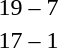<table style="text-align:center">
<tr>
<th width=200></th>
<th width=100></th>
<th width=200></th>
</tr>
<tr>
<td align=right><strong></strong></td>
<td>19 – 7</td>
<td align=left></td>
</tr>
<tr>
<td align=right><strong></strong></td>
<td>17 – 1</td>
<td align=left></td>
</tr>
</table>
